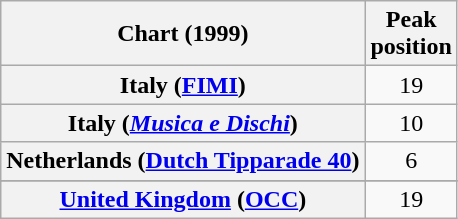<table class="wikitable plainrowheaders sortable">
<tr>
<th>Chart (1999)</th>
<th>Peak<br>position</th>
</tr>
<tr>
<th scope="row">Italy (<a href='#'>FIMI</a>)</th>
<td style="text-align:center;">19</td>
</tr>
<tr>
<th scope="row">Italy (<em><a href='#'>Musica e Dischi</a></em>)</th>
<td style="text-align:center;">10</td>
</tr>
<tr>
<th scope="row">Netherlands (<a href='#'>Dutch Tipparade 40</a>)</th>
<td style="text-align:center;">6</td>
</tr>
<tr>
</tr>
<tr>
</tr>
<tr>
<th scope="row"><a href='#'>United Kingdom</a> (<a href='#'>OCC</a>)</th>
<td style="text-align:center;">19</td>
</tr>
</table>
